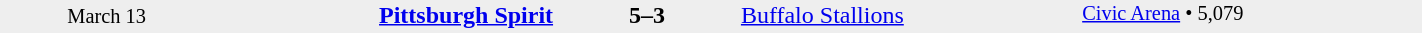<table cellspacing="0" style="width:75%; background:#eee">
<tr>
<td rowspan="3" style="text-align:center; font-size:85%; width:15%;">March 13</td>
<td style="width:24%; text-align:right;"><strong><a href='#'>Pittsburgh Spirit</a></strong></td>
<td style="text-align:center; width:13%;"><strong>5–3</strong></td>
<td width=24%><a href='#'>Buffalo Stallions</a></td>
<td rowspan="3" style="font-size:85%; vertical-align:top;"><a href='#'>Civic Arena</a> • 5,079</td>
</tr>
<tr style=font-size:85%>
<td align=right valign=top></td>
<td valign=top></td>
<td align=left valign=top></td>
</tr>
</table>
